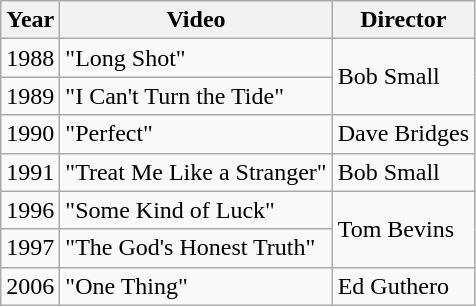<table class="wikitable">
<tr>
<th>Year</th>
<th>Video</th>
<th>Director</th>
</tr>
<tr>
<td>1988</td>
<td>"Long Shot"</td>
<td rowspan="2">Bob Small</td>
</tr>
<tr>
<td>1989</td>
<td>"I Can't Turn the Tide"</td>
</tr>
<tr>
<td>1990</td>
<td>"Perfect"</td>
<td>Dave Bridges</td>
</tr>
<tr>
<td>1991</td>
<td>"Treat Me Like a Stranger"</td>
<td>Bob Small</td>
</tr>
<tr>
<td>1996</td>
<td>"Some Kind of Luck"</td>
<td rowspan="2">Tom Bevins</td>
</tr>
<tr>
<td>1997</td>
<td>"The God's Honest Truth"</td>
</tr>
<tr>
<td>2006</td>
<td>"One Thing"</td>
<td>Ed Guthero</td>
</tr>
</table>
